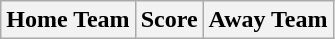<table class="wikitable" style="text-align: center">
<tr>
<th>Home Team</th>
<th>Score</th>
<th>Away Team<br></th>
</tr>
</table>
